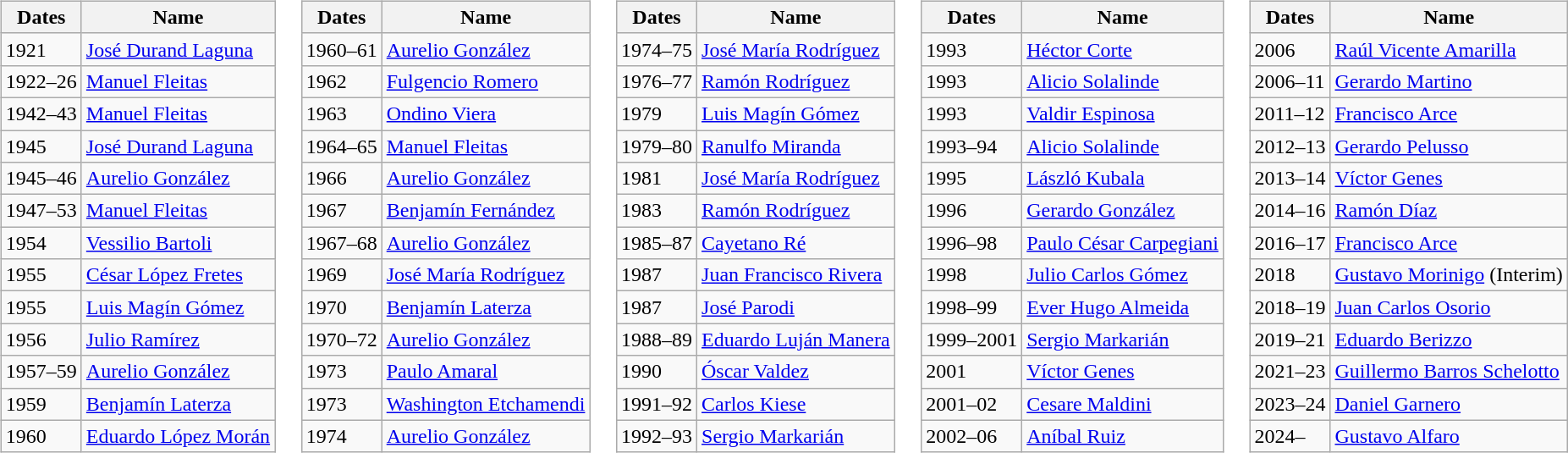<table>
<tr>
<td style="vertical-align:top;"><br><table class="wikitable">
<tr>
<th>Dates</th>
<th>Name</th>
</tr>
<tr>
<td>1921</td>
<td> <a href='#'>José Durand Laguna</a></td>
</tr>
<tr>
<td>1922–26</td>
<td> <a href='#'>Manuel Fleitas</a></td>
</tr>
<tr>
<td>1942–43</td>
<td> <a href='#'>Manuel Fleitas</a></td>
</tr>
<tr>
<td>1945</td>
<td> <a href='#'>José Durand Laguna</a></td>
</tr>
<tr>
<td>1945–46</td>
<td> <a href='#'>Aurelio González</a></td>
</tr>
<tr>
<td>1947–53</td>
<td> <a href='#'>Manuel Fleitas</a></td>
</tr>
<tr>
<td>1954</td>
<td> <a href='#'>Vessilio Bartoli</a></td>
</tr>
<tr>
<td>1955</td>
<td> <a href='#'>César López Fretes</a></td>
</tr>
<tr>
<td>1955</td>
<td> <a href='#'>Luis Magín Gómez</a></td>
</tr>
<tr>
<td>1956</td>
<td> <a href='#'>Julio Ramírez</a></td>
</tr>
<tr>
<td>1957–59</td>
<td> <a href='#'>Aurelio González</a></td>
</tr>
<tr>
<td>1959</td>
<td> <a href='#'>Benjamín Laterza</a></td>
</tr>
<tr>
<td>1960</td>
<td> <a href='#'>Eduardo López Morán</a></td>
</tr>
</table>
</td>
<td style="vertical-align:top;"><br><table class="wikitable">
<tr>
<th>Dates</th>
<th>Name</th>
</tr>
<tr>
<td>1960–61</td>
<td> <a href='#'>Aurelio González</a></td>
</tr>
<tr>
<td>1962</td>
<td> <a href='#'>Fulgencio Romero</a></td>
</tr>
<tr>
<td>1963</td>
<td> <a href='#'>Ondino Viera</a></td>
</tr>
<tr>
<td>1964–65</td>
<td> <a href='#'>Manuel Fleitas</a></td>
</tr>
<tr>
<td>1966</td>
<td> <a href='#'>Aurelio González</a></td>
</tr>
<tr>
<td>1967</td>
<td> <a href='#'>Benjamín Fernández</a></td>
</tr>
<tr>
<td>1967–68</td>
<td> <a href='#'>Aurelio González</a></td>
</tr>
<tr>
<td>1969</td>
<td> <a href='#'>José María Rodríguez</a></td>
</tr>
<tr>
<td>1970</td>
<td> <a href='#'>Benjamín Laterza</a></td>
</tr>
<tr>
<td>1970–72</td>
<td> <a href='#'>Aurelio González</a></td>
</tr>
<tr>
<td>1973</td>
<td> <a href='#'>Paulo Amaral</a></td>
</tr>
<tr>
<td>1973</td>
<td> <a href='#'>Washington Etchamendi</a></td>
</tr>
<tr>
<td>1974</td>
<td> <a href='#'>Aurelio González</a></td>
</tr>
</table>
</td>
<td style="vertical-align:top;"><br><table class="wikitable">
<tr>
<th>Dates</th>
<th>Name</th>
</tr>
<tr>
<td>1974–75</td>
<td> <a href='#'>José María Rodríguez</a></td>
</tr>
<tr>
<td>1976–77</td>
<td> <a href='#'>Ramón Rodríguez</a></td>
</tr>
<tr>
<td>1979</td>
<td> <a href='#'>Luis Magín Gómez</a></td>
</tr>
<tr>
<td>1979–80</td>
<td> <a href='#'>Ranulfo Miranda</a></td>
</tr>
<tr>
<td>1981</td>
<td> <a href='#'>José María Rodríguez</a></td>
</tr>
<tr>
<td>1983</td>
<td> <a href='#'>Ramón Rodríguez</a></td>
</tr>
<tr>
<td>1985–87</td>
<td> <a href='#'>Cayetano Ré</a></td>
</tr>
<tr>
<td>1987</td>
<td> <a href='#'>Juan Francisco Rivera</a></td>
</tr>
<tr>
<td>1987</td>
<td> <a href='#'>José Parodi</a></td>
</tr>
<tr>
<td>1988–89</td>
<td> <a href='#'>Eduardo Luján Manera</a></td>
</tr>
<tr>
<td>1990</td>
<td> <a href='#'>Óscar Valdez</a></td>
</tr>
<tr>
<td>1991–92</td>
<td> <a href='#'>Carlos Kiese</a></td>
</tr>
<tr>
<td>1992–93</td>
<td> <a href='#'>Sergio Markarián</a></td>
</tr>
</table>
</td>
<td style="vertical-align:top;"><br><table class="wikitable">
<tr>
<th>Dates</th>
<th>Name</th>
</tr>
<tr>
<td>1993</td>
<td> <a href='#'>Héctor Corte</a></td>
</tr>
<tr>
<td>1993</td>
<td> <a href='#'>Alicio Solalinde</a></td>
</tr>
<tr>
<td>1993</td>
<td> <a href='#'>Valdir Espinosa</a></td>
</tr>
<tr>
<td>1993–94</td>
<td> <a href='#'>Alicio Solalinde</a></td>
</tr>
<tr>
<td>1995</td>
<td> <a href='#'>László Kubala</a></td>
</tr>
<tr>
<td>1996</td>
<td> <a href='#'>Gerardo González</a></td>
</tr>
<tr>
<td>1996–98</td>
<td> <a href='#'>Paulo César Carpegiani</a></td>
</tr>
<tr>
<td>1998</td>
<td> <a href='#'>Julio Carlos Gómez</a></td>
</tr>
<tr>
<td>1998–99</td>
<td> <a href='#'>Ever Hugo Almeida</a></td>
</tr>
<tr>
<td>1999–2001</td>
<td> <a href='#'>Sergio Markarián</a></td>
</tr>
<tr>
<td>2001</td>
<td> <a href='#'>Víctor Genes</a></td>
</tr>
<tr>
<td>2001–02</td>
<td> <a href='#'>Cesare Maldini</a></td>
</tr>
<tr>
<td>2002–06</td>
<td> <a href='#'>Aníbal Ruiz</a></td>
</tr>
</table>
</td>
<td style="vertical-align:top;"><br><table class="wikitable">
<tr>
<th>Dates</th>
<th>Name</th>
</tr>
<tr>
<td>2006</td>
<td> <a href='#'>Raúl Vicente Amarilla</a></td>
</tr>
<tr>
<td>2006–11</td>
<td> <a href='#'>Gerardo Martino</a></td>
</tr>
<tr>
<td>2011–12</td>
<td> <a href='#'>Francisco Arce</a></td>
</tr>
<tr>
<td>2012–13</td>
<td> <a href='#'>Gerardo Pelusso</a></td>
</tr>
<tr>
<td>2013–14</td>
<td> <a href='#'>Víctor Genes</a></td>
</tr>
<tr>
<td>2014–16</td>
<td> <a href='#'>Ramón Díaz</a></td>
</tr>
<tr>
<td>2016–17</td>
<td> <a href='#'>Francisco Arce</a></td>
</tr>
<tr>
<td>2018</td>
<td> <a href='#'>Gustavo Morinigo</a>  (Interim)</td>
</tr>
<tr>
<td>2018–19</td>
<td> <a href='#'>Juan Carlos Osorio</a></td>
</tr>
<tr>
<td>2019–21</td>
<td> <a href='#'>Eduardo Berizzo</a></td>
</tr>
<tr>
<td>2021–23</td>
<td> <a href='#'>Guillermo Barros Schelotto</a></td>
</tr>
<tr>
<td>2023–24</td>
<td> <a href='#'>Daniel Garnero</a></td>
</tr>
<tr>
<td>2024–</td>
<td> <a href='#'>Gustavo Alfaro</a></td>
</tr>
</table>
</td>
</tr>
</table>
